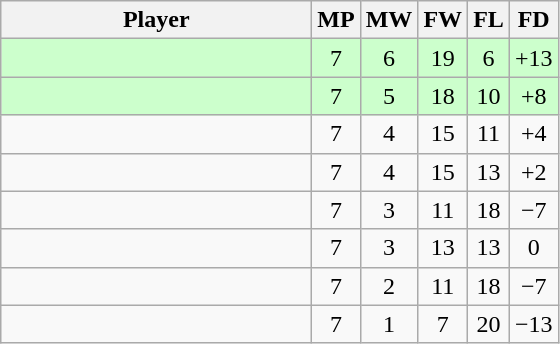<table class="wikitable" style="text-align: center;">
<tr>
<th width=200>Player</th>
<th width=20>MP</th>
<th width=20>MW</th>
<th width=20>FW</th>
<th width=20>FL</th>
<th width=20>FD</th>
</tr>
<tr style="background:#ccffcc;">
<td style="text-align:left;"><strong></strong></td>
<td>7</td>
<td>6</td>
<td>19</td>
<td>6</td>
<td>+13</td>
</tr>
<tr style="background:#ccffcc;">
<td style="text-align:left;"><strong></strong></td>
<td>7</td>
<td>5</td>
<td>18</td>
<td>10</td>
<td>+8</td>
</tr>
<tr>
<td style="text-align:left;"></td>
<td>7</td>
<td>4</td>
<td>15</td>
<td>11</td>
<td>+4</td>
</tr>
<tr>
<td style="text-align:left;"></td>
<td>7</td>
<td>4</td>
<td>15</td>
<td>13</td>
<td>+2</td>
</tr>
<tr>
<td style="text-align:left;"></td>
<td>7</td>
<td>3</td>
<td>11</td>
<td>18</td>
<td>−7</td>
</tr>
<tr>
<td style="text-align:left;"></td>
<td>7</td>
<td>3</td>
<td>13</td>
<td>13</td>
<td>0</td>
</tr>
<tr>
<td style="text-align:left;"></td>
<td>7</td>
<td>2</td>
<td>11</td>
<td>18</td>
<td>−7</td>
</tr>
<tr>
<td style="text-align:left;"></td>
<td>7</td>
<td>1</td>
<td>7</td>
<td>20</td>
<td>−13</td>
</tr>
</table>
